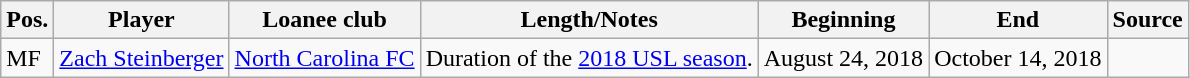<table class="wikitable sortable" style="text-align: left">
<tr>
<th><strong>Pos.</strong></th>
<th><strong>Player</strong></th>
<th><strong>Loanee club</strong></th>
<th><strong>Length/Notes</strong></th>
<th><strong>Beginning</strong></th>
<th><strong>End</strong></th>
<th><strong>Source</strong></th>
</tr>
<tr>
<td>MF</td>
<td> <a href='#'>Zach Steinberger</a></td>
<td> <a href='#'>North Carolina FC</a></td>
<td>Duration of the <a href='#'>2018 USL season</a>.</td>
<td>August 24, 2018</td>
<td>October 14, 2018</td>
<td align=center></td>
</tr>
</table>
